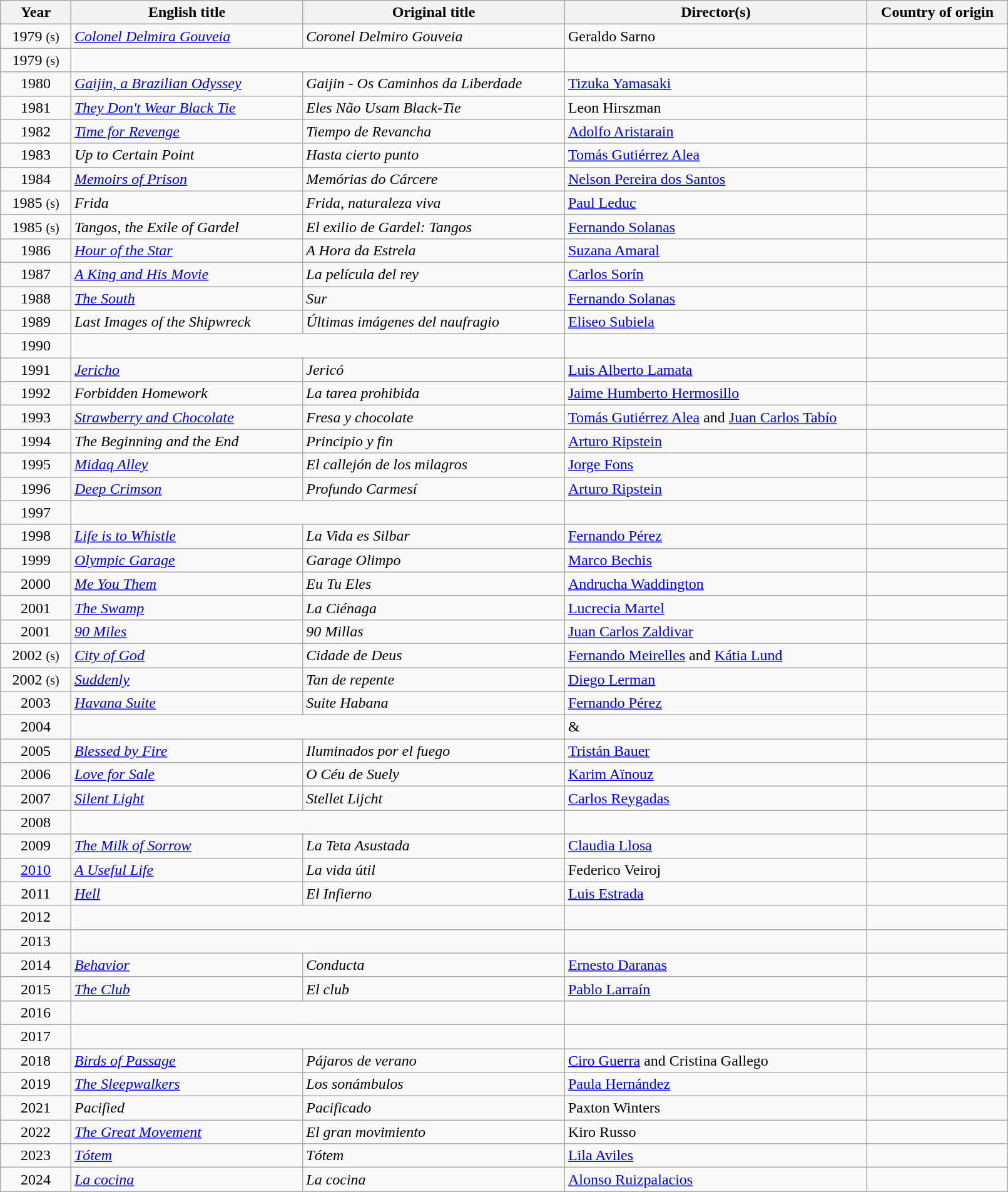<table class="sortable wikitable" width="85%" cellpadding="5">
<tr>
<th width="7%">Year</th>
<th width="23%">English title</th>
<th width="26%">Original title</th>
<th width="30%">Director(s)</th>
<th width="14%">Country of origin</th>
</tr>
<tr>
<td style="text-align:center;">1979 <small>(s)</small></td>
<td><em><a href='#'>Colonel Delmira Gouveia</a></em></td>
<td><em>Coronel Delmiro Gouveia</em></td>
<td>Geraldo Sarno</td>
<td></td>
</tr>
<tr>
<td style="text-align:center;">1979 <small>(s)</small></td>
<td colspan="2"></td>
<td></td>
<td></td>
</tr>
<tr>
<td style="text-align:center;">1980</td>
<td><em><a href='#'>Gaijin, a Brazilian Odyssey</a></em></td>
<td><em>Gaijin - Os Caminhos da Liberdade</em></td>
<td><a href='#'>Tizuka Yamasaki</a></td>
<td></td>
</tr>
<tr>
<td style="text-align:center;">1981</td>
<td><em><a href='#'>They Don't Wear Black Tie</a></em></td>
<td><em>Eles Não Usam Black-Tie</em></td>
<td>Leon Hirszman</td>
<td></td>
</tr>
<tr>
<td style="text-align:center;">1982</td>
<td><em><a href='#'>Time for Revenge</a></em></td>
<td><em>Tiempo de Revancha</em></td>
<td><a href='#'>Adolfo Aristarain</a></td>
<td></td>
</tr>
<tr>
<td style="text-align:center;">1983</td>
<td><em>Up to Certain Point</em></td>
<td><em>Hasta cierto punto</em></td>
<td><a href='#'>Tomás Gutiérrez Alea</a></td>
<td></td>
</tr>
<tr>
<td style="text-align:center;">1984</td>
<td><em><a href='#'>Memoirs of Prison</a></em></td>
<td><em>Memórias do Cárcere</em></td>
<td><a href='#'>Nelson Pereira dos Santos</a></td>
<td></td>
</tr>
<tr>
<td style="text-align:center;">1985 <small>(s)</small></td>
<td><em>Frida</em></td>
<td><em>Frida, naturaleza viva</em></td>
<td><a href='#'>Paul Leduc</a></td>
<td></td>
</tr>
<tr>
<td style="text-align:center;">1985 <small>(s)</small></td>
<td><em>Tangos, the Exile of Gardel</em></td>
<td><em>El exilio de Gardel: Tangos</em></td>
<td><a href='#'>Fernando Solanas</a></td>
<td></td>
</tr>
<tr>
<td style="text-align:center;">1986</td>
<td><em><a href='#'>Hour of the Star</a></em></td>
<td><em>A Hora da Estrela</em></td>
<td><a href='#'>Suzana Amaral</a></td>
<td></td>
</tr>
<tr>
<td style="text-align:center;">1987</td>
<td><em><a href='#'>A King and His Movie</a></em></td>
<td><em>La película del rey</em></td>
<td><a href='#'>Carlos Sorín</a></td>
<td></td>
</tr>
<tr>
<td style="text-align:center;">1988</td>
<td><em><a href='#'>The South</a></em></td>
<td><em>Sur</em></td>
<td><a href='#'>Fernando Solanas</a></td>
<td></td>
</tr>
<tr>
<td style="text-align:center;">1989</td>
<td><em>Last Images of the Shipwreck</em></td>
<td><em>Últimas imágenes del naufragio</em></td>
<td><a href='#'>Eliseo Subiela</a></td>
<td></td>
</tr>
<tr>
<td style="text-align:center;">1990</td>
<td colspan="2"></td>
<td></td>
<td></td>
</tr>
<tr>
<td style="text-align:center;">1991</td>
<td><em><a href='#'>Jericho</a></em></td>
<td><em>Jericó</em></td>
<td><a href='#'>Luis Alberto Lamata</a></td>
<td></td>
</tr>
<tr>
<td style="text-align:center;">1992</td>
<td><em>Forbidden Homework</em></td>
<td><em>La tarea prohibida</em></td>
<td><a href='#'>Jaime Humberto Hermosillo</a></td>
<td></td>
</tr>
<tr>
<td style="text-align:center;">1993</td>
<td><em><a href='#'>Strawberry and Chocolate</a></em></td>
<td><em>Fresa y chocolate</em></td>
<td><a href='#'>Tomás Gutiérrez Alea</a> and <a href='#'>Juan Carlos Tabío</a></td>
<td></td>
</tr>
<tr>
<td style="text-align:center;">1994</td>
<td><em>The Beginning and the End</em></td>
<td><em>Principio y fin</em></td>
<td><a href='#'>Arturo Ripstein</a></td>
<td></td>
</tr>
<tr>
<td style="text-align:center;">1995</td>
<td><em><a href='#'>Midaq Alley</a></em></td>
<td><em>El callejón de los milagros</em></td>
<td><a href='#'>Jorge Fons</a></td>
<td></td>
</tr>
<tr>
<td style="text-align:center;">1996</td>
<td><em><a href='#'>Deep Crimson</a></em></td>
<td><em>Profundo Carmesí</em></td>
<td><a href='#'>Arturo Ripstein</a></td>
<td></td>
</tr>
<tr>
<td style="text-align:center;">1997</td>
<td colspan="2"></td>
<td></td>
<td></td>
</tr>
<tr>
<td style="text-align:center;">1998</td>
<td><em><a href='#'>Life is to Whistle</a></em></td>
<td><em>La Vida es Silbar</em></td>
<td><a href='#'>Fernando Pérez</a></td>
<td></td>
</tr>
<tr>
<td style="text-align:center;">1999</td>
<td><em><a href='#'>Olympic Garage</a></em></td>
<td><em>Garage Olimpo</em></td>
<td><a href='#'>Marco Bechis</a></td>
<td></td>
</tr>
<tr>
<td style="text-align:center;">2000</td>
<td><em><a href='#'>Me You Them</a></em></td>
<td><em>Eu Tu Eles</em></td>
<td><a href='#'>Andrucha Waddington</a></td>
<td></td>
</tr>
<tr>
<td style="text-align:center;">2001</td>
<td><em><a href='#'>The Swamp</a></em></td>
<td><em>La Ciénaga</em></td>
<td><a href='#'>Lucrecia Martel</a></td>
<td></td>
</tr>
<tr>
<td style="text-align:center;">2001</td>
<td><em><a href='#'>90 Miles</a></em></td>
<td><em>90 Millas</em></td>
<td><a href='#'>Juan Carlos Zaldivar</a></td>
<td></td>
</tr>
<tr>
<td style="text-align:center;">2002 <small>(s)</small></td>
<td><em><a href='#'>City of God</a></em></td>
<td><em>Cidade de Deus</em></td>
<td><a href='#'>Fernando Meirelles</a> and <a href='#'>Kátia Lund</a></td>
<td></td>
</tr>
<tr>
<td style="text-align:center;">2002 <small>(s)</small></td>
<td><em><a href='#'>Suddenly</a></em></td>
<td><em>Tan de repente</em></td>
<td><a href='#'>Diego Lerman</a></td>
<td></td>
</tr>
<tr>
<td style="text-align:center;">2003</td>
<td><em><a href='#'>Havana Suite</a></em></td>
<td><em>Suite Habana</em></td>
<td><a href='#'>Fernando Pérez</a></td>
<td></td>
</tr>
<tr>
<td style="text-align:center;">2004</td>
<td colspan="2"></td>
<td> & </td>
<td></td>
</tr>
<tr>
<td style="text-align:center;">2005</td>
<td><em><a href='#'>Blessed by Fire</a></em></td>
<td><em>Iluminados por el fuego</em></td>
<td><a href='#'>Tristán Bauer</a></td>
<td></td>
</tr>
<tr>
<td style="text-align:center;">2006</td>
<td><em><a href='#'>Love for Sale</a></em></td>
<td><em>O Céu de Suely</em></td>
<td><a href='#'>Karim Aïnouz</a></td>
<td></td>
</tr>
<tr>
<td style="text-align:center;">2007</td>
<td><em><a href='#'>Silent Light</a></em></td>
<td><em>Stellet Lijcht</em></td>
<td><a href='#'>Carlos Reygadas</a></td>
<td></td>
</tr>
<tr>
<td style="text-align:center;">2008</td>
<td colspan="2"></td>
<td></td>
<td></td>
</tr>
<tr>
<td style="text-align:center;">2009</td>
<td><em><a href='#'>The Milk of Sorrow</a></em></td>
<td><em>La Teta Asustada</em></td>
<td><a href='#'>Claudia Llosa</a></td>
<td></td>
</tr>
<tr>
<td style="text-align:center;"><a href='#'>2010</a></td>
<td><em><a href='#'>A Useful Life</a></em></td>
<td><em>La vida útil</em></td>
<td>Federico Veiroj</td>
<td></td>
</tr>
<tr>
<td style="text-align:center;">2011</td>
<td><em><a href='#'>Hell</a></em></td>
<td><em>El Infierno</em></td>
<td><a href='#'>Luis Estrada</a></td>
<td></td>
</tr>
<tr>
<td style="text-align:center;">2012</td>
<td colspan="2"></td>
<td></td>
<td></td>
</tr>
<tr>
<td style="text-align:center;">2013</td>
<td colspan="2"></td>
<td></td>
<td></td>
</tr>
<tr>
<td style="text-align:center;">2014</td>
<td><em><a href='#'>Behavior</a></em></td>
<td><em>Conducta</em></td>
<td><a href='#'>Ernesto Daranas</a></td>
<td></td>
</tr>
<tr>
<td style="text-align:center;">2015</td>
<td><em><a href='#'>The Club</a></em></td>
<td><em>El club</em></td>
<td><a href='#'>Pablo Larraín</a></td>
<td></td>
</tr>
<tr>
<td style="text-align:center;">2016</td>
<td colspan="2"></td>
<td></td>
<td></td>
</tr>
<tr>
<td style="text-align:center;">2017</td>
<td colspan="2"></td>
<td></td>
<td></td>
</tr>
<tr>
<td style="text-align:center;">2018</td>
<td><em><a href='#'>Birds of Passage</a></em></td>
<td><em>Pájaros de verano</em></td>
<td><a href='#'>Ciro Guerra</a> and Cristina Gallego</td>
<td></td>
</tr>
<tr>
<td style="text-align:center;">2019</td>
<td><em><a href='#'>The Sleepwalkers</a></em></td>
<td><em>Los sonámbulos</em></td>
<td><a href='#'>Paula Hernández</a></td>
<td></td>
</tr>
<tr>
<td style="text-align:center;">2021</td>
<td><em>Pacified</em></td>
<td><em>Pacificado</em></td>
<td>Paxton Winters</td>
<td></td>
</tr>
<tr>
<td style="text-align:center;">2022</td>
<td><em><a href='#'>The Great Movement</a></em></td>
<td><em>El gran movimiento</em></td>
<td>Kiro Russo</td>
<td></td>
</tr>
<tr>
<td style="text-align:center;">2023</td>
<td><em><a href='#'>Tótem</a></em></td>
<td><em>Tótem</em></td>
<td><a href='#'>Lila Aviles</a></td>
<td></td>
</tr>
<tr>
<td style="text-align:center;">2024</td>
<td><em><a href='#'>La cocina</a></em></td>
<td><em>La cocina</em></td>
<td><a href='#'>Alonso Ruizpalacios</a></td>
<td></td>
</tr>
</table>
